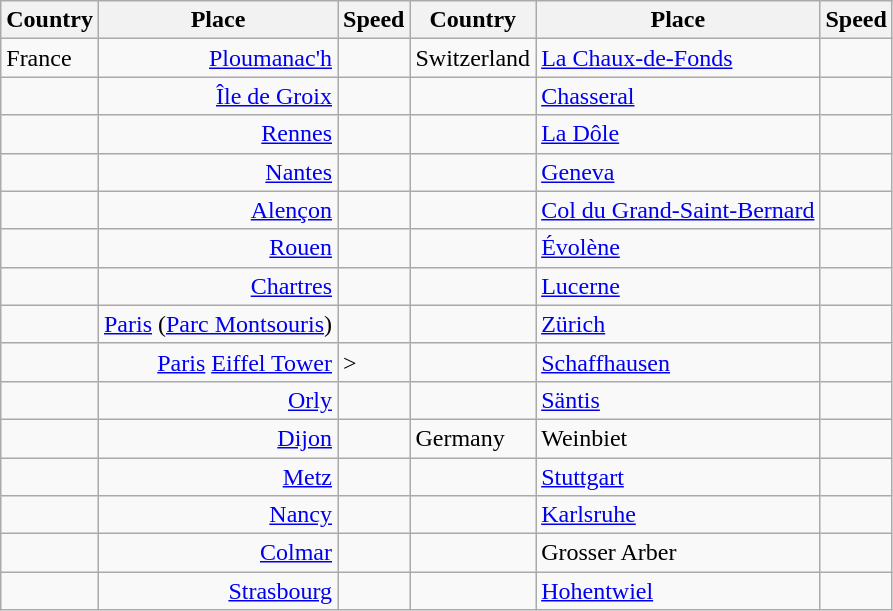<table class="wikitable">
<tr>
<th>Country</th>
<th>Place</th>
<th>Speed</th>
<th>Country</th>
<th>Place</th>
<th>Speed</th>
</tr>
<tr>
<td>France</td>
<td align="right"><a href='#'>Ploumanac'h</a></td>
<td></td>
<td>Switzerland</td>
<td><a href='#'>La Chaux-de-Fonds</a></td>
<td></td>
</tr>
<tr>
<td></td>
<td align="right"><a href='#'>Île de Groix</a></td>
<td></td>
<td></td>
<td><a href='#'>Chasseral</a></td>
<td></td>
</tr>
<tr>
<td></td>
<td align="right"><a href='#'>Rennes</a></td>
<td></td>
<td></td>
<td><a href='#'>La Dôle</a></td>
<td></td>
</tr>
<tr>
<td></td>
<td align="right"><a href='#'>Nantes</a></td>
<td></td>
<td></td>
<td><a href='#'>Geneva</a></td>
<td></td>
</tr>
<tr>
<td></td>
<td align="right"><a href='#'>Alençon</a></td>
<td></td>
<td></td>
<td><a href='#'>Col du Grand-Saint-Bernard</a></td>
<td></td>
</tr>
<tr>
<td></td>
<td align="right"><a href='#'>Rouen</a></td>
<td></td>
<td></td>
<td><a href='#'>Évolène</a></td>
<td></td>
</tr>
<tr>
<td></td>
<td align="right"><a href='#'>Chartres</a></td>
<td></td>
<td></td>
<td><a href='#'>Lucerne</a></td>
<td></td>
</tr>
<tr>
<td></td>
<td align="right"><a href='#'>Paris</a> (<a href='#'>Parc Montsouris</a>)</td>
<td></td>
<td></td>
<td><a href='#'>Zürich</a></td>
<td></td>
</tr>
<tr>
<td></td>
<td align="right"><a href='#'>Paris</a> <a href='#'>Eiffel Tower</a></td>
<td>></td>
<td></td>
<td><a href='#'>Schaffhausen</a></td>
<td></td>
</tr>
<tr>
<td></td>
<td align="right"><a href='#'>Orly</a></td>
<td></td>
<td></td>
<td><a href='#'>Säntis</a></td>
<td></td>
</tr>
<tr>
<td></td>
<td align="right"><a href='#'>Dijon</a></td>
<td></td>
<td>Germany</td>
<td>Weinbiet</td>
<td></td>
</tr>
<tr>
<td></td>
<td align="right"><a href='#'>Metz</a></td>
<td></td>
<td></td>
<td><a href='#'>Stuttgart</a></td>
<td></td>
</tr>
<tr>
<td></td>
<td align="right"><a href='#'>Nancy</a></td>
<td></td>
<td></td>
<td><a href='#'>Karlsruhe</a></td>
<td></td>
</tr>
<tr>
<td></td>
<td align="right"><a href='#'>Colmar</a></td>
<td></td>
<td></td>
<td>Grosser Arber</td>
<td></td>
</tr>
<tr>
<td></td>
<td align="right"><a href='#'>Strasbourg</a></td>
<td></td>
<td></td>
<td><a href='#'>Hohentwiel</a></td>
<td></td>
</tr>
</table>
